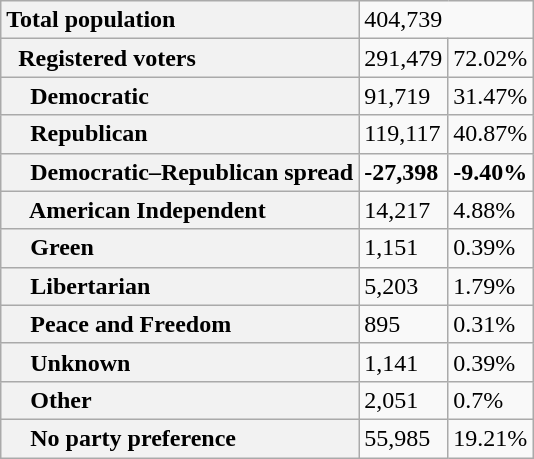<table class="wikitable sortable mw-collapsible collapsible collapsed">
<tr>
<th scope="row" style="text-align: left;">Total population</th>
<td colspan="2">404,739</td>
</tr>
<tr>
<th scope="row" style="text-align: left;">  Registered voters</th>
<td>291,479</td>
<td>72.02%</td>
</tr>
<tr>
<th scope="row" style="text-align: left;">    Democratic</th>
<td>91,719</td>
<td>31.47%</td>
</tr>
<tr>
<th scope="row" style="text-align: left;">    Republican</th>
<td>119,117</td>
<td>40.87%</td>
</tr>
<tr>
<th scope="row" style="text-align: left;">    Democratic–Republican spread</th>
<td><span><strong>-27,398</strong></span></td>
<td><span><strong>-9.40%</strong></span></td>
</tr>
<tr>
<th scope="row" style="text-align: left;">    American Independent</th>
<td>14,217</td>
<td>4.88%</td>
</tr>
<tr>
<th scope="row" style="text-align: left;">    Green</th>
<td>1,151</td>
<td>0.39%</td>
</tr>
<tr>
<th scope="row" style="text-align: left;">    Libertarian</th>
<td>5,203</td>
<td>1.79%</td>
</tr>
<tr>
<th scope="row" style="text-align: left;">    Peace and Freedom</th>
<td>895</td>
<td>0.31%</td>
</tr>
<tr>
<th scope="row" style="text-align: left;">    Unknown</th>
<td>1,141</td>
<td>0.39%</td>
</tr>
<tr>
<th scope="row" style="text-align: left;">    Other</th>
<td>2,051</td>
<td>0.7%</td>
</tr>
<tr>
<th scope="row" style="text-align: left;">    No party preference</th>
<td>55,985</td>
<td>19.21%</td>
</tr>
</table>
